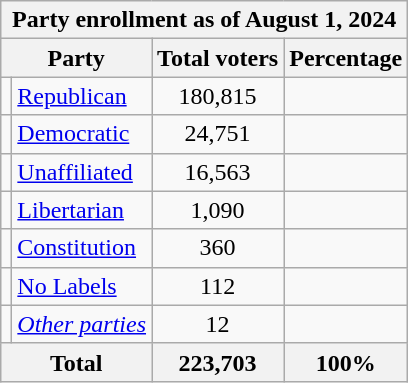<table class=wikitable>
<tr>
<th colspan = 6>Party enrollment as of August 1, 2024</th>
</tr>
<tr>
<th colspan = 2>Party</th>
<th>Total voters</th>
<th>Percentage</th>
</tr>
<tr>
<td></td>
<td><a href='#'>Republican</a></td>
<td align=center>180,815</td>
<td align=center></td>
</tr>
<tr>
<td></td>
<td><a href='#'>Democratic</a></td>
<td align=center>24,751</td>
<td align=center></td>
</tr>
<tr>
<td></td>
<td><a href='#'>Unaffiliated</a></td>
<td align=center>16,563</td>
<td align=center></td>
</tr>
<tr>
<td></td>
<td><a href='#'>Libertarian</a></td>
<td align=center>1,090</td>
<td align=center></td>
</tr>
<tr>
<td></td>
<td><a href='#'>Constitution</a></td>
<td align=center>360</td>
<td align=center></td>
</tr>
<tr>
<td></td>
<td><a href='#'>No Labels</a></td>
<td align=center>112</td>
<td align=center></td>
</tr>
<tr>
<td></td>
<td><em><a href='#'>Other parties</a></em></td>
<td align=center>12</td>
<td align=center></td>
</tr>
<tr>
<th colspan = 2>Total</th>
<th align=right>223,703</th>
<th align=right>100%</th>
</tr>
</table>
